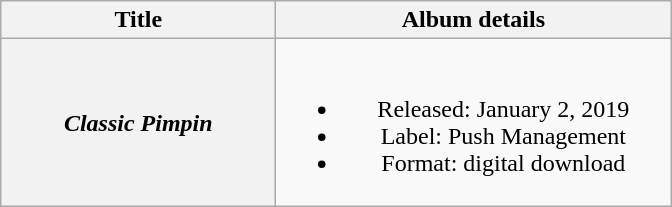<table class="wikitable plainrowheaders" style="text-align:center;">
<tr>
<th scope="col" style="width:11em;">Title</th>
<th scope="col" style="width:16em;">Album details</th>
</tr>
<tr>
<th scope="row"><em>Classic Pimpin</em></th>
<td><br><ul><li>Released: January 2, 2019</li><li>Label: Push Management</li><li>Format: digital download</li></ul></td>
</tr>
</table>
